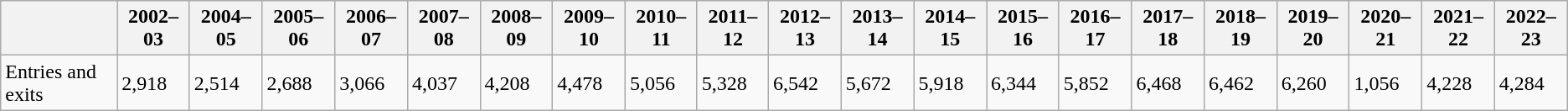<table class="wikitable">
<tr>
<th></th>
<th>2002–03</th>
<th>2004–05</th>
<th>2005–06</th>
<th>2006–07</th>
<th>2007–08</th>
<th>2008–09</th>
<th>2009–10</th>
<th>2010–11</th>
<th>2011–12</th>
<th>2012–13</th>
<th>2013–14</th>
<th>2014–15</th>
<th>2015–16</th>
<th>2016–17</th>
<th>2017–18</th>
<th>2018–19</th>
<th>2019–20</th>
<th>2020–21</th>
<th>2021–22</th>
<th>2022–23</th>
</tr>
<tr>
<td>Entries and exits</td>
<td>2,918</td>
<td>2,514</td>
<td>2,688</td>
<td>3,066</td>
<td>4,037</td>
<td>4,208</td>
<td>4,478</td>
<td>5,056</td>
<td>5,328</td>
<td>6,542</td>
<td>5,672</td>
<td>5,918</td>
<td>6,344</td>
<td>5,852</td>
<td>6,468</td>
<td>6,462</td>
<td>6,260</td>
<td>1,056</td>
<td>4,228</td>
<td>4,284</td>
</tr>
</table>
